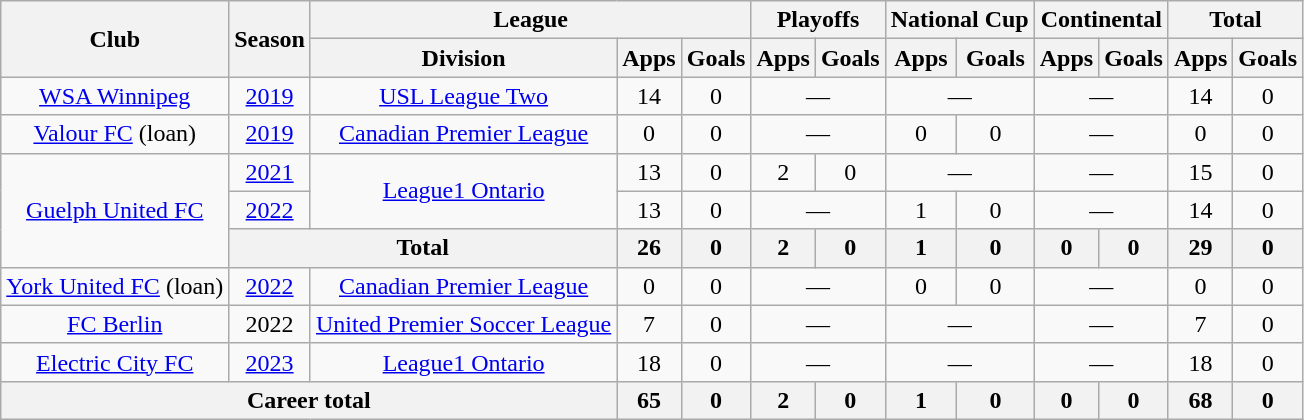<table class="wikitable" style="text-align:center">
<tr>
<th rowspan="2">Club</th>
<th rowspan="2">Season</th>
<th colspan="3">League</th>
<th colspan="2">Playoffs</th>
<th colspan="2">National Cup</th>
<th colspan="2">Continental</th>
<th colspan="2">Total</th>
</tr>
<tr>
<th>Division</th>
<th>Apps</th>
<th>Goals</th>
<th>Apps</th>
<th>Goals</th>
<th>Apps</th>
<th>Goals</th>
<th>Apps</th>
<th>Goals</th>
<th>Apps</th>
<th>Goals</th>
</tr>
<tr>
<td><a href='#'>WSA Winnipeg</a></td>
<td><a href='#'>2019</a></td>
<td><a href='#'>USL League Two</a></td>
<td>14</td>
<td>0</td>
<td colspan="2">—</td>
<td colspan="2">—</td>
<td colspan="2">—</td>
<td>14</td>
<td>0 </td>
</tr>
<tr>
<td><a href='#'>Valour FC</a> (loan)</td>
<td><a href='#'>2019</a></td>
<td><a href='#'>Canadian Premier League</a></td>
<td>0</td>
<td>0</td>
<td colspan="2">—</td>
<td>0</td>
<td>0</td>
<td colspan="2">—</td>
<td>0</td>
<td>0</td>
</tr>
<tr>
<td rowspan="3"><a href='#'>Guelph United FC</a></td>
<td><a href='#'>2021</a></td>
<td rowspan=2><a href='#'>League1 Ontario</a></td>
<td>13</td>
<td>0</td>
<td>2</td>
<td>0</td>
<td colspan="2">—</td>
<td colspan="2">—</td>
<td>15</td>
<td>0</td>
</tr>
<tr>
<td><a href='#'>2022</a></td>
<td>13</td>
<td>0</td>
<td colspan="2">—</td>
<td>1</td>
<td>0</td>
<td colspan="2">—</td>
<td>14</td>
<td>0</td>
</tr>
<tr>
<th colspan="2">Total</th>
<th>26</th>
<th>0</th>
<th>2</th>
<th>0</th>
<th>1</th>
<th>0</th>
<th>0</th>
<th>0</th>
<th>29</th>
<th>0</th>
</tr>
<tr>
<td><a href='#'>York United FC</a> (loan)</td>
<td><a href='#'>2022</a></td>
<td><a href='#'>Canadian Premier League</a></td>
<td>0</td>
<td>0</td>
<td colspan="2">—</td>
<td>0</td>
<td>0</td>
<td colspan="2">—</td>
<td>0</td>
<td>0</td>
</tr>
<tr>
<td><a href='#'>FC Berlin</a></td>
<td>2022</td>
<td><a href='#'>United Premier Soccer League</a></td>
<td>7</td>
<td>0</td>
<td colspan="2">—</td>
<td colspan="2">—</td>
<td colspan="2">—</td>
<td>7</td>
<td>0</td>
</tr>
<tr>
<td><a href='#'>Electric City FC</a></td>
<td><a href='#'>2023</a></td>
<td><a href='#'>League1 Ontario</a></td>
<td>18</td>
<td>0</td>
<td colspan="2">—</td>
<td colspan="2">—</td>
<td colspan="2">—</td>
<td>18</td>
<td>0</td>
</tr>
<tr>
<th colspan="3">Career total</th>
<th>65</th>
<th>0</th>
<th>2</th>
<th>0</th>
<th>1</th>
<th>0</th>
<th>0</th>
<th>0</th>
<th>68</th>
<th>0</th>
</tr>
</table>
